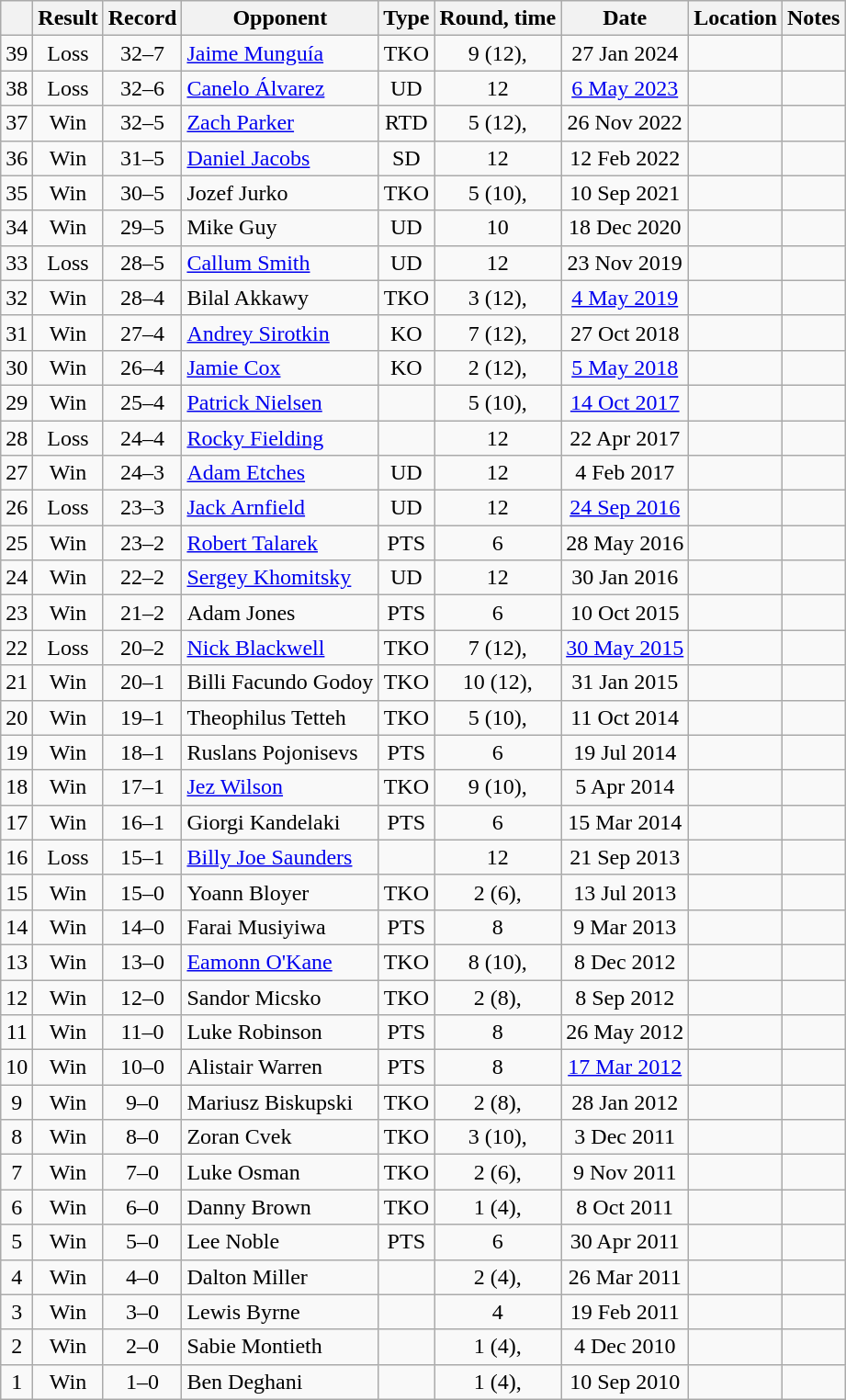<table class="wikitable" style="text-align:center">
<tr>
<th></th>
<th>Result</th>
<th>Record</th>
<th>Opponent</th>
<th>Type</th>
<th>Round, time</th>
<th>Date</th>
<th>Location</th>
<th>Notes</th>
</tr>
<tr>
<td>39</td>
<td>Loss</td>
<td>32–7</td>
<td style="text-align:left;"><a href='#'>Jaime Munguía</a></td>
<td>TKO</td>
<td>9 (12), </td>
<td>27 Jan 2024</td>
<td style="text-align:left;"></td>
<td style="text-align:left;"></td>
</tr>
<tr>
<td>38</td>
<td>Loss</td>
<td>32–6</td>
<td style="text-align:left;"><a href='#'>Canelo Álvarez</a></td>
<td>UD</td>
<td>12</td>
<td><a href='#'>6 May 2023</a></td>
<td style="text-align:left;"></td>
<td style="text-align:left;"></td>
</tr>
<tr>
<td>37</td>
<td>Win</td>
<td>32–5</td>
<td style="text-align:left;"><a href='#'>Zach Parker</a></td>
<td>RTD</td>
<td>5 (12), </td>
<td>26 Nov 2022</td>
<td style="text-align:left;"></td>
<td style="text-align:left;"></td>
</tr>
<tr>
<td>36</td>
<td>Win</td>
<td>31–5</td>
<td style="text-align:left;"><a href='#'>Daniel Jacobs</a></td>
<td>SD</td>
<td>12</td>
<td>12 Feb 2022</td>
<td style="text-align:left;"></td>
<td></td>
</tr>
<tr>
<td>35</td>
<td>Win</td>
<td>30–5</td>
<td style="text-align:left;">Jozef Jurko</td>
<td>TKO</td>
<td>5 (10), </td>
<td>10 Sep 2021</td>
<td style="text-align:left;"></td>
<td></td>
</tr>
<tr>
<td>34</td>
<td>Win</td>
<td>29–5</td>
<td style="text-align:left;">Mike Guy</td>
<td>UD</td>
<td>10</td>
<td>18 Dec 2020</td>
<td style="text-align:left;"></td>
<td></td>
</tr>
<tr>
<td>33</td>
<td>Loss</td>
<td>28–5</td>
<td style="text-align:left;"><a href='#'>Callum Smith</a></td>
<td>UD</td>
<td>12</td>
<td>23 Nov 2019</td>
<td style="text-align:left;"></td>
<td style="text-align:left;"></td>
</tr>
<tr>
<td>32</td>
<td>Win</td>
<td>28–4</td>
<td style="text-align:left;">Bilal Akkawy</td>
<td>TKO</td>
<td>3 (12), </td>
<td><a href='#'>4 May 2019</a></td>
<td style="text-align:left;"></td>
<td style="text-align:left;"></td>
</tr>
<tr>
<td>31</td>
<td>Win</td>
<td>27–4</td>
<td style="text-align:left;"><a href='#'>Andrey Sirotkin</a></td>
<td>KO</td>
<td>7 (12), </td>
<td>27 Oct 2018</td>
<td style="text-align:left;"></td>
<td></td>
</tr>
<tr>
<td>30</td>
<td>Win</td>
<td>26–4</td>
<td style="text-align:left;"><a href='#'>Jamie Cox</a></td>
<td>KO</td>
<td>2 (12), </td>
<td><a href='#'>5 May 2018</a></td>
<td style="text-align:left;"></td>
<td></td>
</tr>
<tr>
<td>29</td>
<td>Win</td>
<td>25–4</td>
<td style="text-align:left;"><a href='#'>Patrick Nielsen</a></td>
<td></td>
<td>5 (10), </td>
<td><a href='#'>14 Oct 2017</a></td>
<td style="text-align:left;"></td>
<td></td>
</tr>
<tr>
<td>28</td>
<td>Loss</td>
<td>24–4</td>
<td style="text-align:left;"><a href='#'>Rocky Fielding</a></td>
<td></td>
<td>12</td>
<td>22 Apr 2017</td>
<td style="text-align:left;"></td>
<td style="text-align:left;"></td>
</tr>
<tr>
<td>27</td>
<td>Win</td>
<td>24–3</td>
<td style="text-align:left;"><a href='#'>Adam Etches</a></td>
<td>UD</td>
<td>12</td>
<td>4 Feb 2017</td>
<td style="text-align:left;"></td>
<td style="text-align:left;"></td>
</tr>
<tr>
<td>26</td>
<td>Loss</td>
<td>23–3</td>
<td style="text-align:left;"><a href='#'>Jack Arnfield</a></td>
<td>UD</td>
<td>12</td>
<td><a href='#'>24 Sep 2016</a></td>
<td style="text-align:left;"></td>
<td style="text-align:left;"></td>
</tr>
<tr>
<td>25</td>
<td>Win</td>
<td>23–2</td>
<td style="text-align:left;"><a href='#'>Robert Talarek</a></td>
<td>PTS</td>
<td>6</td>
<td>28 May 2016</td>
<td style="text-align:left;"></td>
<td></td>
</tr>
<tr>
<td>24</td>
<td>Win</td>
<td>22–2</td>
<td style="text-align:left;"><a href='#'>Sergey Khomitsky</a></td>
<td>UD</td>
<td>12</td>
<td>30 Jan 2016</td>
<td style="text-align:left;"></td>
<td style="text-align:left;"></td>
</tr>
<tr>
<td>23</td>
<td>Win</td>
<td>21–2</td>
<td style="text-align:left;">Adam Jones</td>
<td>PTS</td>
<td>6</td>
<td>10 Oct 2015</td>
<td style="text-align:left;"></td>
<td></td>
</tr>
<tr>
<td>22</td>
<td>Loss</td>
<td>20–2</td>
<td style="text-align:left;"><a href='#'>Nick Blackwell</a></td>
<td>TKO</td>
<td>7 (12), </td>
<td><a href='#'>30 May 2015</a></td>
<td style="text-align:left;"></td>
<td style="text-align:left;"></td>
</tr>
<tr>
<td>21</td>
<td>Win</td>
<td>20–1</td>
<td style="text-align:left;">Billi Facundo Godoy</td>
<td>TKO</td>
<td>10 (12), </td>
<td>31 Jan 2015</td>
<td style="text-align:left;"></td>
<td style="text-align:left;"></td>
</tr>
<tr>
<td>20</td>
<td>Win</td>
<td>19–1</td>
<td style="text-align:left;">Theophilus Tetteh</td>
<td>TKO</td>
<td>5 (10), </td>
<td>11 Oct 2014</td>
<td style="text-align:left;"></td>
<td style="text-align:left;"></td>
</tr>
<tr>
<td>19</td>
<td>Win</td>
<td>18–1</td>
<td style="text-align:left;">Ruslans Pojonisevs</td>
<td>PTS</td>
<td>6</td>
<td>19 Jul 2014</td>
<td style="text-align:left;"></td>
<td></td>
</tr>
<tr>
<td>18</td>
<td>Win</td>
<td>17–1</td>
<td style="text-align:left;"><a href='#'>Jez Wilson</a></td>
<td>TKO</td>
<td>9 (10), </td>
<td>5 Apr 2014</td>
<td style="text-align:left;"></td>
<td></td>
</tr>
<tr>
<td>17</td>
<td>Win</td>
<td>16–1</td>
<td style="text-align:left;">Giorgi Kandelaki</td>
<td>PTS</td>
<td>6</td>
<td>15 Mar 2014</td>
<td style="text-align:left;"></td>
<td></td>
</tr>
<tr>
<td>16</td>
<td>Loss</td>
<td>15–1</td>
<td style="text-align:left;"><a href='#'>Billy Joe Saunders</a></td>
<td></td>
<td>12</td>
<td>21 Sep 2013</td>
<td style="text-align:left;"></td>
<td style="text-align:left;"></td>
</tr>
<tr>
<td>15</td>
<td>Win</td>
<td>15–0</td>
<td style="text-align:left;">Yoann Bloyer</td>
<td>TKO</td>
<td>2 (6), </td>
<td>13 Jul 2013</td>
<td style="text-align:left;"></td>
<td></td>
</tr>
<tr>
<td>14</td>
<td>Win</td>
<td>14–0</td>
<td style="text-align:left;">Farai Musiyiwa</td>
<td>PTS</td>
<td>8</td>
<td>9 Mar 2013</td>
<td style="text-align:left;"></td>
<td></td>
</tr>
<tr>
<td>13</td>
<td>Win</td>
<td>13–0</td>
<td style="text-align:left;"><a href='#'>Eamonn O'Kane</a></td>
<td>TKO</td>
<td>8 (10), </td>
<td>8 Dec 2012</td>
<td style="text-align:left;"></td>
<td></td>
</tr>
<tr>
<td>12</td>
<td>Win</td>
<td>12–0</td>
<td style="text-align:left;">Sandor Micsko</td>
<td>TKO</td>
<td>2 (8), </td>
<td>8 Sep 2012</td>
<td style="text-align:left;"></td>
<td></td>
</tr>
<tr>
<td>11</td>
<td>Win</td>
<td>11–0</td>
<td style="text-align:left;">Luke Robinson</td>
<td>PTS</td>
<td>8</td>
<td>26 May 2012</td>
<td style="text-align:left;"></td>
<td></td>
</tr>
<tr>
<td>10</td>
<td>Win</td>
<td>10–0</td>
<td style="text-align:left;">Alistair Warren</td>
<td>PTS</td>
<td>8</td>
<td><a href='#'>17 Mar 2012</a></td>
<td style="text-align:left;"></td>
<td></td>
</tr>
<tr>
<td>9</td>
<td>Win</td>
<td>9–0</td>
<td style="text-align:left;">Mariusz Biskupski</td>
<td>TKO</td>
<td>2 (8), </td>
<td>28 Jan 2012</td>
<td style="text-align:left;"></td>
<td></td>
</tr>
<tr>
<td>8</td>
<td>Win</td>
<td>8–0</td>
<td style="text-align:left;">Zoran Cvek</td>
<td>TKO</td>
<td>3 (10), </td>
<td>3 Dec 2011</td>
<td style="text-align:left;"></td>
<td></td>
</tr>
<tr>
<td>7</td>
<td>Win</td>
<td>7–0</td>
<td style="text-align:left;">Luke Osman</td>
<td>TKO</td>
<td>2 (6), </td>
<td>9 Nov 2011</td>
<td style="text-align:left;"></td>
<td></td>
</tr>
<tr>
<td>6</td>
<td>Win</td>
<td>6–0</td>
<td style="text-align:left;">Danny Brown</td>
<td>TKO</td>
<td>1 (4), </td>
<td>8 Oct 2011</td>
<td style="text-align:left;"></td>
<td></td>
</tr>
<tr>
<td>5</td>
<td>Win</td>
<td>5–0</td>
<td style="text-align:left;">Lee Noble</td>
<td>PTS</td>
<td>6</td>
<td>30 Apr 2011</td>
<td style="text-align:left;"></td>
<td></td>
</tr>
<tr>
<td>4</td>
<td>Win</td>
<td>4–0</td>
<td style="text-align:left;">Dalton Miller</td>
<td></td>
<td>2 (4), </td>
<td>26 Mar 2011</td>
<td style="text-align:left;"></td>
<td></td>
</tr>
<tr>
<td>3</td>
<td>Win</td>
<td>3–0</td>
<td style="text-align:left;">Lewis Byrne</td>
<td></td>
<td>4</td>
<td>19 Feb 2011</td>
<td style="text-align:left;"></td>
<td></td>
</tr>
<tr>
<td>2</td>
<td>Win</td>
<td>2–0</td>
<td style="text-align:left;">Sabie Montieth</td>
<td></td>
<td>1 (4), </td>
<td>4 Dec 2010</td>
<td style="text-align:left;"></td>
<td style="text-align:left;"></td>
</tr>
<tr>
<td>1</td>
<td>Win</td>
<td>1–0</td>
<td style="text-align:left;">Ben Deghani</td>
<td></td>
<td>1 (4), </td>
<td>10 Sep 2010</td>
<td style="text-align:left;"></td>
<td></td>
</tr>
</table>
